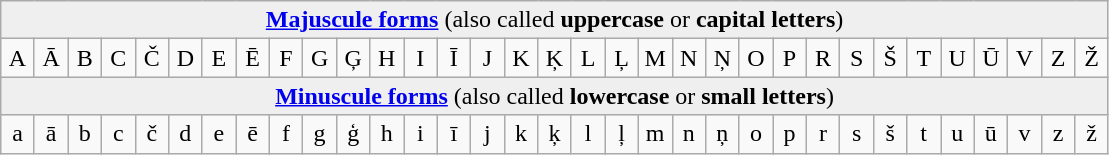<table class=wikitable style=text-align:center>
<tr>
<td bgcolor="#EFEFEF" colspan="33"><strong><a href='#'>Majuscule forms</a></strong> (also called <strong>uppercase</strong> or <strong>capital letters</strong>)</td>
</tr>
<tr>
<td width=15>A</td>
<td width=15>Ā</td>
<td width=15>B</td>
<td width=15>C</td>
<td width=15>Č</td>
<td width=15>D</td>
<td width=15>E</td>
<td width=15>Ē</td>
<td width=15>F</td>
<td width=15>G</td>
<td width=15>Ģ</td>
<td width=15>H</td>
<td width=15>I</td>
<td width=15>Ī</td>
<td width=15>J</td>
<td width=15>K</td>
<td width=15>Ķ</td>
<td width=15>L</td>
<td width=15>Ļ</td>
<td width=15>M</td>
<td width=15>N</td>
<td width=15>Ņ</td>
<td width=15>O</td>
<td width=15>P</td>
<td width=15>R</td>
<td width=15>S</td>
<td width=15>Š</td>
<td width=15>T</td>
<td width=15>U</td>
<td width=15>Ū</td>
<td width=15>V</td>
<td width=15>Z</td>
<td width=15>Ž</td>
</tr>
<tr>
<td bgcolor="#EFEFEF" colspan="33"><strong><a href='#'>Minuscule forms</a></strong> (also called <strong>lowercase</strong> or <strong>small letters</strong>)</td>
</tr>
<tr>
<td>a</td>
<td>ā</td>
<td>b</td>
<td>c</td>
<td>č</td>
<td>d</td>
<td>e</td>
<td>ē</td>
<td>f</td>
<td>g</td>
<td>ģ</td>
<td>h</td>
<td>i</td>
<td>ī</td>
<td>j</td>
<td>k</td>
<td>ķ</td>
<td>l</td>
<td>ļ</td>
<td>m</td>
<td>n</td>
<td>ņ</td>
<td>o</td>
<td>p</td>
<td>r</td>
<td>s</td>
<td>š</td>
<td>t</td>
<td>u</td>
<td>ū</td>
<td>v</td>
<td>z</td>
<td>ž</td>
</tr>
</table>
